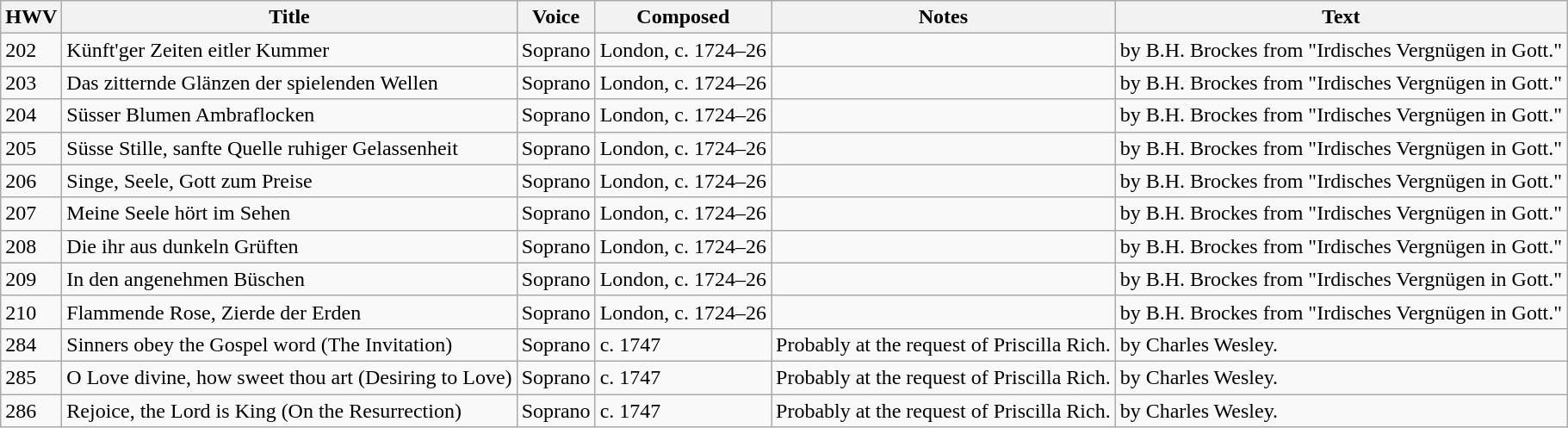<table class="wikitable sortable">
<tr>
<th>HWV</th>
<th>Title</th>
<th>Voice</th>
<th>Composed</th>
<th class="unsortable">Notes</th>
<th class="unsortable">Text</th>
</tr>
<tr>
<td>202</td>
<td>Künft'ger Zeiten eitler Kummer</td>
<td>Soprano</td>
<td>London, c. 1724–26</td>
<td></td>
<td>by B.H. Brockes from "Irdisches Vergnügen in Gott."</td>
</tr>
<tr>
<td>203</td>
<td>Das zitternde Glänzen der spielenden Wellen</td>
<td>Soprano</td>
<td>London, c. 1724–26</td>
<td></td>
<td>by B.H. Brockes from "Irdisches Vergnügen in Gott."</td>
</tr>
<tr>
<td>204</td>
<td>Süsser Blumen Ambraflocken</td>
<td>Soprano</td>
<td>London, c. 1724–26</td>
<td></td>
<td>by B.H. Brockes from "Irdisches Vergnügen in Gott."</td>
</tr>
<tr>
<td>205</td>
<td>Süsse Stille, sanfte Quelle ruhiger Gelassenheit</td>
<td>Soprano</td>
<td>London, c. 1724–26</td>
<td></td>
<td>by B.H. Brockes from "Irdisches Vergnügen in Gott."</td>
</tr>
<tr>
<td>206</td>
<td>Singe, Seele, Gott zum Preise</td>
<td>Soprano</td>
<td>London, c. 1724–26</td>
<td></td>
<td>by B.H. Brockes from "Irdisches Vergnügen in Gott."</td>
</tr>
<tr>
<td>207</td>
<td>Meine Seele hört im Sehen</td>
<td>Soprano</td>
<td>London, c. 1724–26</td>
<td></td>
<td>by B.H. Brockes from "Irdisches Vergnügen in Gott."</td>
</tr>
<tr>
<td>208</td>
<td>Die ihr aus dunkeln Grüften</td>
<td>Soprano</td>
<td>London, c. 1724–26</td>
<td></td>
<td>by B.H. Brockes from "Irdisches Vergnügen in Gott."</td>
</tr>
<tr>
<td>209</td>
<td>In den angenehmen Büschen</td>
<td>Soprano</td>
<td>London, c. 1724–26</td>
<td></td>
<td>by B.H. Brockes from "Irdisches Vergnügen in Gott."</td>
</tr>
<tr>
<td>210</td>
<td>Flammende Rose, Zierde der Erden</td>
<td>Soprano</td>
<td>London, c. 1724–26</td>
<td></td>
<td>by B.H. Brockes from "Irdisches Vergnügen in Gott."</td>
</tr>
<tr>
<td>284</td>
<td>Sinners obey the Gospel word (The Invitation)</td>
<td>Soprano</td>
<td>c. 1747</td>
<td>Probably at the request of Priscilla Rich.</td>
<td>by Charles Wesley.</td>
</tr>
<tr>
<td>285</td>
<td>O Love divine, how sweet thou art (Desiring to Love)</td>
<td>Soprano</td>
<td>c. 1747</td>
<td>Probably at the request of Priscilla Rich.</td>
<td>by Charles Wesley.</td>
</tr>
<tr>
<td>286</td>
<td>Rejoice, the Lord is King (On the Resurrection)</td>
<td>Soprano</td>
<td>c. 1747</td>
<td>Probably at the request of Priscilla Rich.</td>
<td>by Charles Wesley.</td>
</tr>
</table>
